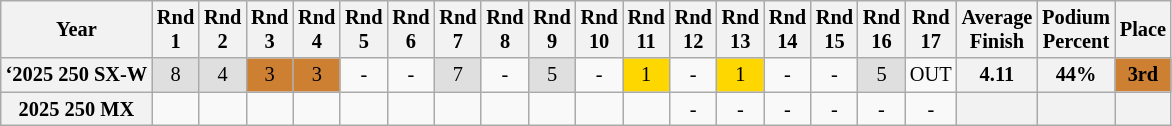<table class="wikitable" style="font-size: 85%; text-align:center">
<tr valign="top">
<th valign="middle">Year</th>
<th>Rnd<br>1</th>
<th>Rnd<br>2</th>
<th>Rnd<br>3</th>
<th>Rnd<br>4</th>
<th>Rnd<br>5</th>
<th>Rnd<br>6</th>
<th>Rnd<br>7</th>
<th>Rnd<br>8</th>
<th>Rnd<br>9</th>
<th>Rnd<br>10</th>
<th>Rnd<br>11</th>
<th>Rnd<br>12</th>
<th>Rnd<br>13</th>
<th>Rnd<br>14</th>
<th>Rnd<br>15</th>
<th>Rnd<br>16</th>
<th>Rnd<br>17</th>
<th valign="middle">Average<br>Finish</th>
<th valign="middle">Podium<br>Percent</th>
<th valign="middle">Place</th>
</tr>
<tr>
<th>‘2025 250 SX-W</th>
<td style="background:#dfdfdf;">8</td>
<td style="background:#dfdfdf;">4</td>
<td style="background:#cd7f32;">3</td>
<td style="background:#cd7f32;">3</td>
<td>-</td>
<td>-</td>
<td style="background:#dfdfdf;">7</td>
<td>-</td>
<td style="background:#dfdfdf;">5</td>
<td>-</td>
<td style="background:gold;">1</td>
<td>-</td>
<td style="background:gold;">1</td>
<td>-</td>
<td>-</td>
<td style="background:#dfdfdf;">5</td>
<td>OUT</td>
<th>4.11</th>
<th>44%</th>
<th style="background:#CD7F32;">3rd</th>
</tr>
<tr>
<th>2025 250 MX</th>
<td></td>
<td></td>
<td></td>
<td></td>
<td></td>
<td></td>
<td></td>
<td></td>
<td></td>
<td></td>
<td></td>
<td>-</td>
<td>-</td>
<td>-</td>
<td>-</td>
<td>-</td>
<td>-</td>
<th></th>
<th></th>
<th></th>
</tr>
</table>
